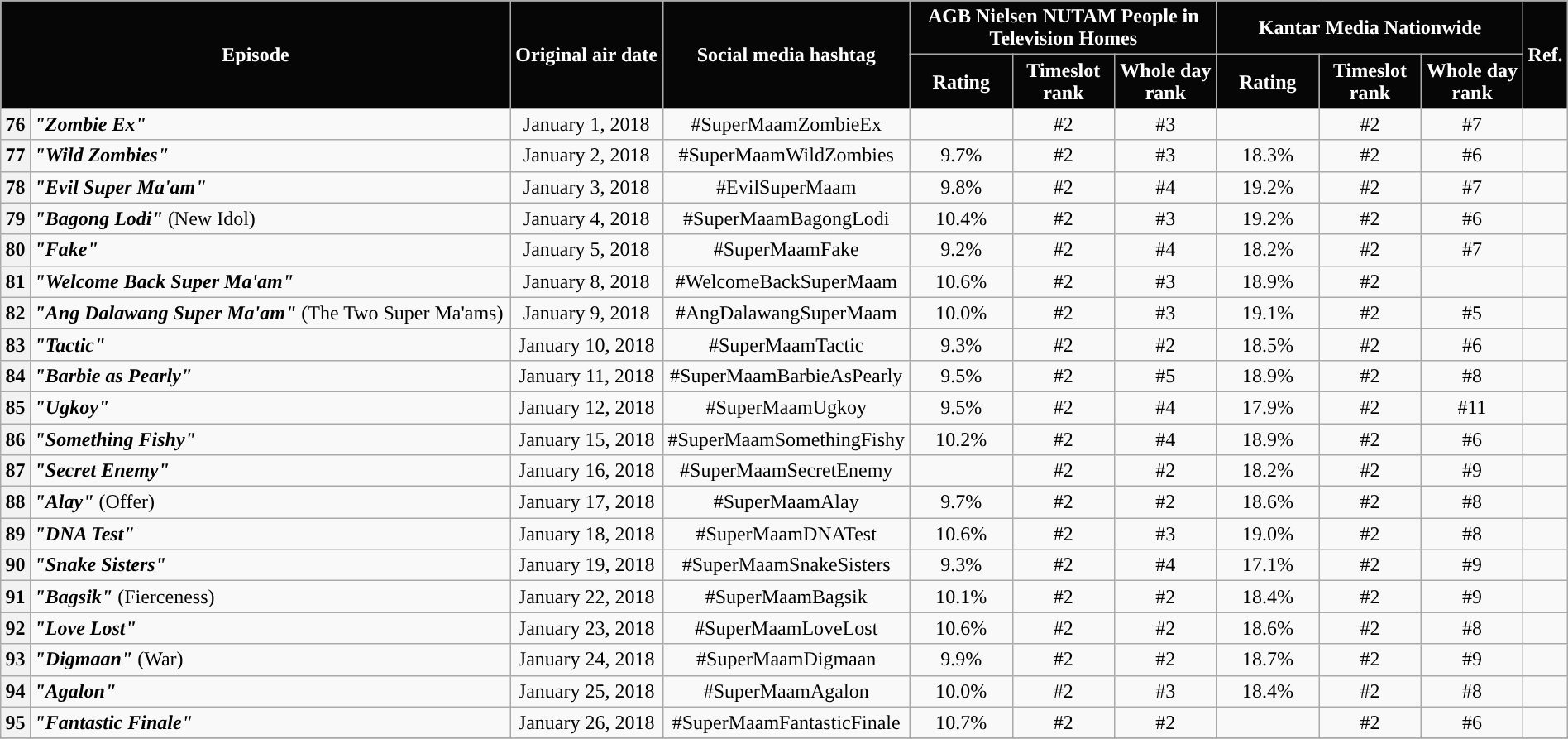<table class="wikitable" style="text-align:center; font-size:100%; line-height:18px;" width="100%">
<tr>
<th style="background-color:#060606; color:#ffffff;" colspan="2" rowspan="2">Episode</th>
<th style="background-color:#060606; color:white" rowspan="2">Original air date</th>
<th style="background-color:#060606; color:white" rowspan="2">Social media hashtag</th>
<th style="background-color:#060606; color:#ffffff;" colspan="3">AGB Nielsen NUTAM People in Television Homes</th>
<th style="background-color:#060606; color:#ffffff;" colspan="3">Kantar Media Nationwide</th>
<th style="background-color:#060606; color:#ffffff;" rowspan="2">Ref.</th>
</tr>
<tr>
<th style="background-color:#060606; width:75px; color:#ffffff;">Rating</th>
<th style="background-color:#060606; width:75px; color:#ffffff;">Timeslot<br>rank</th>
<th style="background-color:#060606; width:75px; color:#ffffff;">Whole day<br>rank</th>
<th style="background-color:#060606; width:75px; color:#ffffff;">Rating</th>
<th style="background-color:#060606; width:75px; color:#ffffff;">Timeslot<br>rank</th>
<th style="background-color:#060606; width:75px; color:#ffffff;">Whole day<br>rank</th>
</tr>
<tr>
<th>76</th>
<td style="text-align: left;"><strong><em>"Zombie Ex"</em></strong></td>
<td>January 1, 2018</td>
<td>#SuperMaamZombieEx</td>
<td></td>
<td>#2</td>
<td>#3</td>
<td></td>
<td>#2</td>
<td>#7</td>
<td></td>
</tr>
<tr>
<th>77</th>
<td style="text-align: left;"><strong><em>"Wild Zombies"</em></strong></td>
<td>January 2, 2018</td>
<td>#SuperMaamWildZombies</td>
<td>9.7%</td>
<td>#2</td>
<td>#3</td>
<td>18.3%</td>
<td>#2</td>
<td>#6</td>
<td></td>
</tr>
<tr>
<th>78</th>
<td style="text-align: left;"><strong><em>"Evil Super Ma'am"</em></strong></td>
<td>January 3, 2018</td>
<td>#EvilSuperMaam</td>
<td>9.8%</td>
<td>#2</td>
<td>#4</td>
<td>19.2%</td>
<td>#2</td>
<td>#7</td>
<td></td>
</tr>
<tr>
<th>79</th>
<td style="text-align: left;"><strong><em>"Bagong Lodi"</em></strong> (New Idol)</td>
<td>January 4, 2018</td>
<td>#SuperMaamBagongLodi</td>
<td>10.4%</td>
<td>#2</td>
<td>#3</td>
<td>19.2%</td>
<td>#2</td>
<td>#6</td>
<td></td>
</tr>
<tr>
<th>80</th>
<td style="text-align: left;"><strong><em>"Fake"</em></strong></td>
<td>January 5, 2018</td>
<td>#SuperMaamFake</td>
<td>9.2%</td>
<td>#2</td>
<td>#4</td>
<td>18.2%</td>
<td>#2</td>
<td>#7</td>
<td></td>
</tr>
<tr>
<th>81</th>
<td style="text-align: left;"><strong><em>"Welcome Back Super Ma'am"</em></strong></td>
<td>January 8, 2018</td>
<td>#WelcomeBackSuperMaam</td>
<td>10.6%</td>
<td>#2</td>
<td>#3</td>
<td>18.9%</td>
<td>#2</td>
<td></td>
<td></td>
</tr>
<tr>
<th>82</th>
<td style="text-align: left;"><strong><em>"Ang Dalawang Super Ma'am"</em></strong> (The Two Super Ma'ams)</td>
<td>January 9, 2018</td>
<td>#AngDalawangSuperMaam</td>
<td>10.0%</td>
<td>#2</td>
<td>#3</td>
<td>19.1%</td>
<td>#2</td>
<td>#5</td>
<td></td>
</tr>
<tr>
<th>83</th>
<td style="text-align: left;"><strong><em>"Tactic"</em></strong></td>
<td>January 10, 2018</td>
<td>#SuperMaamTactic</td>
<td>9.3%</td>
<td>#2</td>
<td>#2</td>
<td>18.5%</td>
<td>#2</td>
<td>#6</td>
<td></td>
</tr>
<tr>
<th>84</th>
<td style="text-align: left;"><strong><em>"Barbie as Pearly"</em></strong></td>
<td>January 11, 2018</td>
<td>#SuperMaamBarbieAsPearly</td>
<td>9.5%</td>
<td>#2</td>
<td>#5</td>
<td>18.9%</td>
<td>#2</td>
<td>#8</td>
<td></td>
</tr>
<tr>
<th>85</th>
<td style="text-align: left;"><strong><em>"Ugkoy"</em></strong></td>
<td>January 12, 2018</td>
<td>#SuperMaamUgkoy</td>
<td>9.5%</td>
<td>#2</td>
<td>#4</td>
<td>17.9%</td>
<td>#2</td>
<td>#11</td>
<td></td>
</tr>
<tr>
<th>86</th>
<td style="text-align: left;"><strong><em>"Something Fishy"</em></strong></td>
<td>January 15, 2018</td>
<td>#SuperMaamSomethingFishy</td>
<td>10.2%</td>
<td>#2</td>
<td>#4</td>
<td>18.9%</td>
<td>#2</td>
<td>#6</td>
<td></td>
</tr>
<tr>
<th>87</th>
<td style="text-align: left;"><strong><em>"Secret Enemy"</em></strong></td>
<td>January 16, 2018</td>
<td>#SuperMaamSecretEnemy</td>
<td></td>
<td>#2</td>
<td>#2</td>
<td>18.2%</td>
<td>#2</td>
<td>#9</td>
<td></td>
</tr>
<tr>
<th>88</th>
<td style="text-align: left;"><strong><em>"Alay"</em></strong> (Offer)</td>
<td>January 17, 2018</td>
<td>#SuperMaamAlay</td>
<td>9.7%</td>
<td>#2</td>
<td>#2</td>
<td>18.6%</td>
<td>#2</td>
<td>#8</td>
<td></td>
</tr>
<tr>
<th>89</th>
<td style="text-align: left;"><strong><em>"DNA Test"</em></strong></td>
<td>January 18, 2018</td>
<td>#SuperMaamDNATest</td>
<td>10.6%</td>
<td>#2</td>
<td>#3</td>
<td>19.0%</td>
<td>#2</td>
<td>#8</td>
<td></td>
</tr>
<tr>
<th>90</th>
<td style="text-align: left;"><strong><em>"Snake Sisters"</em></strong></td>
<td>January 19, 2018</td>
<td>#SuperMaamSnakeSisters</td>
<td>9.3%</td>
<td>#2</td>
<td>#4</td>
<td>17.1%</td>
<td>#2</td>
<td>#9</td>
<td></td>
</tr>
<tr>
<th>91</th>
<td style="text-align: left;"><strong><em>"Bagsik"</em></strong> (Fierceness)</td>
<td>January 22, 2018</td>
<td>#SuperMaamBagsik</td>
<td>10.1%</td>
<td>#2</td>
<td>#2</td>
<td>18.4%</td>
<td>#2</td>
<td>#9</td>
<td></td>
</tr>
<tr>
<th>92</th>
<td style="text-align: left;"><strong><em>"Love Lost"</em></strong></td>
<td>January 23, 2018</td>
<td>#SuperMaamLoveLost</td>
<td>10.6%</td>
<td>#2</td>
<td>#2</td>
<td>18.6%</td>
<td>#2</td>
<td>#8</td>
<td></td>
</tr>
<tr>
<th>93</th>
<td style="text-align: left;"><strong><em>"Digmaan"</em></strong> (War)</td>
<td>January 24, 2018</td>
<td>#SuperMaamDigmaan</td>
<td>9.9%</td>
<td>#2</td>
<td>#2</td>
<td>18.7%</td>
<td>#2</td>
<td>#9</td>
<td></td>
</tr>
<tr>
<th>94</th>
<td style="text-align: left;"><strong><em>"Agalon"</em></strong></td>
<td>January 25, 2018</td>
<td>#SuperMaamAgalon</td>
<td>10.0%</td>
<td>#2</td>
<td>#3</td>
<td>18.4%</td>
<td>#2</td>
<td>#8</td>
<td></td>
</tr>
<tr>
<th>95</th>
<td style="text-align: left;"><strong><em>"Fantastic Finale"</em></strong></td>
<td>January 26, 2018</td>
<td>#SuperMaamFantasticFinale</td>
<td>10.7%</td>
<td>#2</td>
<td>#2</td>
<td></td>
<td>#2</td>
<td>#6</td>
<td></td>
</tr>
<tr>
</tr>
</table>
